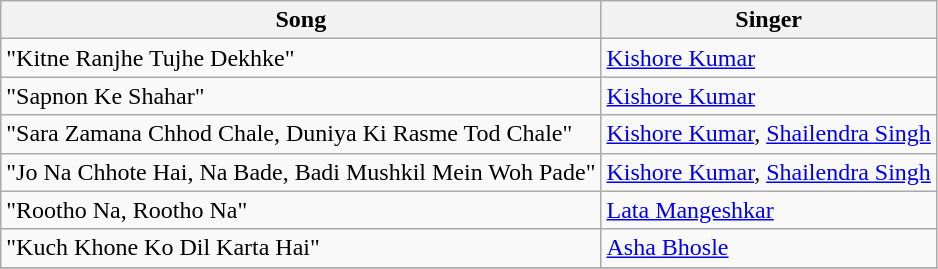<table class="wikitable">
<tr>
<th>Song</th>
<th>Singer</th>
</tr>
<tr>
<td>"Kitne Ranjhe Tujhe Dekhke"</td>
<td><a href='#'>Kishore Kumar</a></td>
</tr>
<tr>
<td>"Sapnon Ke Shahar"</td>
<td><a href='#'>Kishore Kumar</a></td>
</tr>
<tr>
<td>"Sara Zamana Chhod Chale, Duniya Ki Rasme Tod Chale"</td>
<td><a href='#'>Kishore Kumar</a>, <a href='#'>Shailendra Singh</a></td>
</tr>
<tr>
<td>"Jo Na Chhote Hai, Na Bade, Badi Mushkil Mein Woh Pade"</td>
<td><a href='#'>Kishore Kumar</a>, <a href='#'>Shailendra Singh</a></td>
</tr>
<tr>
<td>"Rootho Na, Rootho Na"</td>
<td><a href='#'>Lata Mangeshkar</a></td>
</tr>
<tr>
<td>"Kuch Khone Ko Dil Karta Hai"</td>
<td><a href='#'>Asha Bhosle</a></td>
</tr>
<tr>
</tr>
</table>
